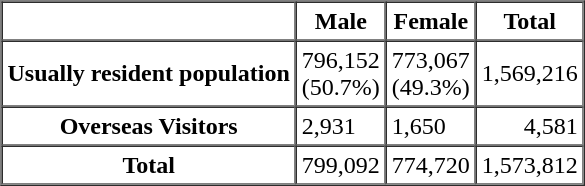<table border="1" cellspacing="0" cellpadding="3">
<tr ---->
<td></td>
<th>Male</th>
<th>Female</th>
<th>Total</th>
</tr>
<tr ---->
<th>Usually resident population</th>
<td>796,152<br> (50.7%)</td>
<td>773,067 <br> (49.3%)</td>
<td align="right">1,569,216</td>
</tr>
<tr ---->
<th>Overseas Visitors</th>
<td>2,931</td>
<td>1,650</td>
<td align="right">4,581</td>
</tr>
<tr ---->
<th>Total</th>
<td>799,092</td>
<td>774,720</td>
<td align="right">1,573,812</td>
</tr>
</table>
